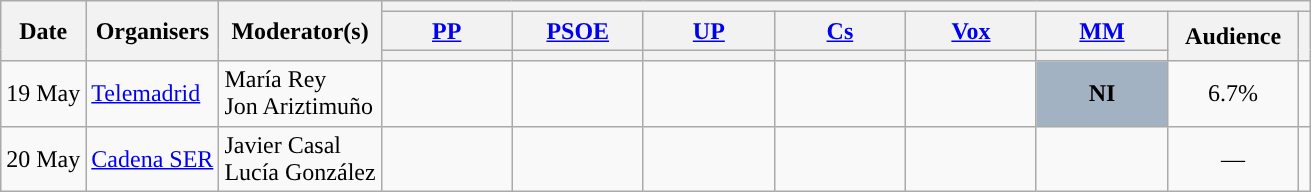<table class="wikitable" style="text-align:center;">
<tr>
<th rowspan="3">Date</th>
<th rowspan="3">Organisers</th>
<th rowspan="3">Moderator(s)</th>
<th colspan="8">      </th>
</tr>
<tr>
<th scope="col" style="width:5em;"><a href='#'>PP</a></th>
<th scope="col" style="width:5em;"><a href='#'>PSOE</a></th>
<th scope="col" style="width:5em;"><a href='#'>UP</a></th>
<th scope="col" style="width:5em;"><a href='#'>Cs</a></th>
<th scope="col" style="width:5em;"><a href='#'>Vox</a></th>
<th scope="col" style="width:5em;"><a href='#'>MM</a></th>
<th rowspan="2" scope="col" style="width:5em;">Audience</th>
<th rowspan="2"></th>
</tr>
<tr>
<th style="color:inherit;background:"></th>
<th style="color:inherit;background:"></th>
<th style="color:inherit;background:"></th>
<th style="color:inherit;background:"></th>
<th style="color:inherit;background:"></th>
<th style="color:inherit;background:"></th>
</tr>
<tr>
<td style="white-space:nowrap; text-align:left;">19 May</td>
<td style="white-space:nowrap; text-align:left;"><a href='#'>Telemadrid</a></td>
<td style="white-space:nowrap; text-align:left;">María Rey<br>Jon Ariztimuño</td>
<td></td>
<td></td>
<td></td>
<td></td>
<td></td>
<td style="background:#A2B2C2;"><strong>NI</strong></td>
<td>6.7%<br></td>
<td></td>
</tr>
<tr>
<td style="white-space:nowrap; text-align:left;">20 May</td>
<td style="white-space:nowrap; text-align:left;"><a href='#'>Cadena SER</a></td>
<td style="white-space:nowrap; text-align:left;">Javier Casal<br>Lucía González</td>
<td></td>
<td></td>
<td></td>
<td></td>
<td></td>
<td></td>
<td>—</td>
<td></td>
</tr>
</table>
